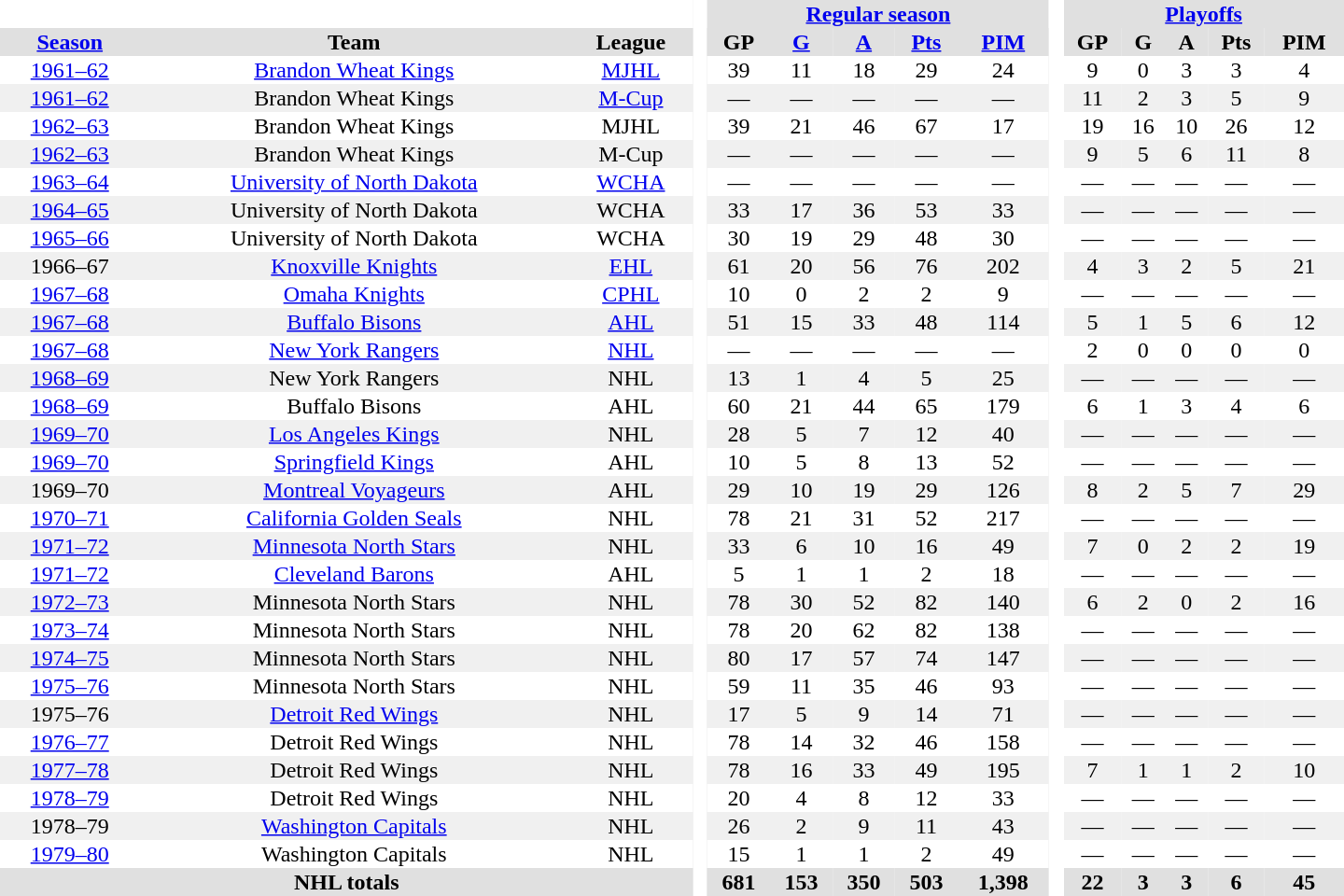<table border="0" cellpadding="1" cellspacing="0" style="text-align:center; width:60em">
<tr bgcolor="#e0e0e0">
<th colspan="3" bgcolor="#ffffff"> </th>
<th rowspan="99" bgcolor="#ffffff"> </th>
<th colspan="5"><a href='#'>Regular season</a></th>
<th rowspan="99" bgcolor="#ffffff"> </th>
<th colspan="5"><a href='#'>Playoffs</a></th>
</tr>
<tr bgcolor="#e0e0e0">
<th><a href='#'>Season</a></th>
<th>Team</th>
<th>League</th>
<th>GP</th>
<th><a href='#'>G</a></th>
<th><a href='#'>A</a></th>
<th><a href='#'>Pts</a></th>
<th><a href='#'>PIM</a></th>
<th>GP</th>
<th>G</th>
<th>A</th>
<th>Pts</th>
<th>PIM</th>
</tr>
<tr>
<td><a href='#'>1961–62</a></td>
<td><a href='#'>Brandon Wheat Kings</a></td>
<td><a href='#'>MJHL</a></td>
<td>39</td>
<td>11</td>
<td>18</td>
<td>29</td>
<td>24</td>
<td>9</td>
<td>0</td>
<td>3</td>
<td>3</td>
<td>4</td>
</tr>
<tr bgcolor="#f0f0f0">
<td><a href='#'>1961–62</a></td>
<td>Brandon Wheat Kings</td>
<td><a href='#'>M-Cup</a></td>
<td>—</td>
<td>—</td>
<td>—</td>
<td>—</td>
<td>—</td>
<td>11</td>
<td>2</td>
<td>3</td>
<td>5</td>
<td>9</td>
</tr>
<tr>
<td><a href='#'>1962–63</a></td>
<td>Brandon Wheat Kings</td>
<td>MJHL</td>
<td>39</td>
<td>21</td>
<td>46</td>
<td>67</td>
<td>17</td>
<td>19</td>
<td>16</td>
<td>10</td>
<td>26</td>
<td>12</td>
</tr>
<tr bgcolor="#f0f0f0">
<td><a href='#'>1962–63</a></td>
<td>Brandon Wheat Kings</td>
<td>M-Cup</td>
<td>—</td>
<td>—</td>
<td>—</td>
<td>—</td>
<td>—</td>
<td>9</td>
<td>5</td>
<td>6</td>
<td>11</td>
<td>8</td>
</tr>
<tr>
<td><a href='#'>1963–64</a></td>
<td><a href='#'>University of North Dakota</a></td>
<td><a href='#'>WCHA</a></td>
<td>—</td>
<td>—</td>
<td>—</td>
<td>—</td>
<td>—</td>
<td>—</td>
<td>—</td>
<td>—</td>
<td>—</td>
<td>—</td>
</tr>
<tr bgcolor="#f0f0f0">
<td><a href='#'>1964–65</a></td>
<td>University of North Dakota</td>
<td>WCHA</td>
<td>33</td>
<td>17</td>
<td>36</td>
<td>53</td>
<td>33</td>
<td>—</td>
<td>—</td>
<td>—</td>
<td>—</td>
<td>—</td>
</tr>
<tr>
<td><a href='#'>1965–66</a></td>
<td>University of North Dakota</td>
<td>WCHA</td>
<td>30</td>
<td>19</td>
<td>29</td>
<td>48</td>
<td>30</td>
<td>—</td>
<td>—</td>
<td>—</td>
<td>—</td>
<td>—</td>
</tr>
<tr bgcolor="#f0f0f0">
<td>1966–67</td>
<td><a href='#'>Knoxville Knights</a></td>
<td><a href='#'>EHL</a></td>
<td>61</td>
<td>20</td>
<td>56</td>
<td>76</td>
<td>202</td>
<td>4</td>
<td>3</td>
<td>2</td>
<td>5</td>
<td>21</td>
</tr>
<tr>
<td><a href='#'>1967–68</a></td>
<td><a href='#'>Omaha Knights</a></td>
<td><a href='#'>CPHL</a></td>
<td>10</td>
<td>0</td>
<td>2</td>
<td>2</td>
<td>9</td>
<td>—</td>
<td>—</td>
<td>—</td>
<td>—</td>
<td>—</td>
</tr>
<tr bgcolor="#f0f0f0">
<td><a href='#'>1967–68</a></td>
<td><a href='#'>Buffalo Bisons</a></td>
<td><a href='#'>AHL</a></td>
<td>51</td>
<td>15</td>
<td>33</td>
<td>48</td>
<td>114</td>
<td>5</td>
<td>1</td>
<td>5</td>
<td>6</td>
<td>12</td>
</tr>
<tr>
<td><a href='#'>1967–68</a></td>
<td><a href='#'>New York Rangers</a></td>
<td><a href='#'>NHL</a></td>
<td>—</td>
<td>—</td>
<td>—</td>
<td>—</td>
<td>—</td>
<td>2</td>
<td>0</td>
<td>0</td>
<td>0</td>
<td>0</td>
</tr>
<tr bgcolor="#f0f0f0">
<td><a href='#'>1968–69</a></td>
<td>New York Rangers</td>
<td>NHL</td>
<td>13</td>
<td>1</td>
<td>4</td>
<td>5</td>
<td>25</td>
<td>—</td>
<td>—</td>
<td>—</td>
<td>—</td>
<td>—</td>
</tr>
<tr>
<td><a href='#'>1968–69</a></td>
<td>Buffalo Bisons</td>
<td>AHL</td>
<td>60</td>
<td>21</td>
<td>44</td>
<td>65</td>
<td>179</td>
<td>6</td>
<td>1</td>
<td>3</td>
<td>4</td>
<td>6</td>
</tr>
<tr bgcolor="#f0f0f0">
<td><a href='#'>1969–70</a></td>
<td><a href='#'>Los Angeles Kings</a></td>
<td>NHL</td>
<td>28</td>
<td>5</td>
<td>7</td>
<td>12</td>
<td>40</td>
<td>—</td>
<td>—</td>
<td>—</td>
<td>—</td>
<td>—</td>
</tr>
<tr>
<td><a href='#'>1969–70</a></td>
<td><a href='#'>Springfield Kings</a></td>
<td>AHL</td>
<td>10</td>
<td>5</td>
<td>8</td>
<td>13</td>
<td>52</td>
<td>—</td>
<td>—</td>
<td>—</td>
<td>—</td>
<td>—</td>
</tr>
<tr bgcolor="#f0f0f0">
<td>1969–70</td>
<td><a href='#'>Montreal Voyageurs</a></td>
<td>AHL</td>
<td>29</td>
<td>10</td>
<td>19</td>
<td>29</td>
<td>126</td>
<td>8</td>
<td>2</td>
<td>5</td>
<td>7</td>
<td>29</td>
</tr>
<tr>
<td><a href='#'>1970–71</a></td>
<td><a href='#'>California Golden Seals</a></td>
<td>NHL</td>
<td>78</td>
<td>21</td>
<td>31</td>
<td>52</td>
<td>217</td>
<td>—</td>
<td>—</td>
<td>—</td>
<td>—</td>
<td>—</td>
</tr>
<tr bgcolor="#f0f0f0">
<td><a href='#'>1971–72</a></td>
<td><a href='#'>Minnesota North Stars</a></td>
<td>NHL</td>
<td>33</td>
<td>6</td>
<td>10</td>
<td>16</td>
<td>49</td>
<td>7</td>
<td>0</td>
<td>2</td>
<td>2</td>
<td>19</td>
</tr>
<tr>
<td><a href='#'>1971–72</a></td>
<td><a href='#'>Cleveland Barons</a></td>
<td>AHL</td>
<td>5</td>
<td>1</td>
<td>1</td>
<td>2</td>
<td>18</td>
<td>—</td>
<td>—</td>
<td>—</td>
<td>—</td>
<td>—</td>
</tr>
<tr bgcolor="#f0f0f0">
<td><a href='#'>1972–73</a></td>
<td>Minnesota North Stars</td>
<td>NHL</td>
<td>78</td>
<td>30</td>
<td>52</td>
<td>82</td>
<td>140</td>
<td>6</td>
<td>2</td>
<td>0</td>
<td>2</td>
<td>16</td>
</tr>
<tr>
<td><a href='#'>1973–74</a></td>
<td>Minnesota North Stars</td>
<td>NHL</td>
<td>78</td>
<td>20</td>
<td>62</td>
<td>82</td>
<td>138</td>
<td>—</td>
<td>—</td>
<td>—</td>
<td>—</td>
<td>—</td>
</tr>
<tr bgcolor="#f0f0f0">
<td><a href='#'>1974–75</a></td>
<td>Minnesota North Stars</td>
<td>NHL</td>
<td>80</td>
<td>17</td>
<td>57</td>
<td>74</td>
<td>147</td>
<td>—</td>
<td>—</td>
<td>—</td>
<td>—</td>
<td>—</td>
</tr>
<tr>
<td><a href='#'>1975–76</a></td>
<td>Minnesota North Stars</td>
<td>NHL</td>
<td>59</td>
<td>11</td>
<td>35</td>
<td>46</td>
<td>93</td>
<td>—</td>
<td>—</td>
<td>—</td>
<td>—</td>
<td>—</td>
</tr>
<tr bgcolor="#f0f0f0">
<td>1975–76</td>
<td><a href='#'>Detroit Red Wings</a></td>
<td>NHL</td>
<td>17</td>
<td>5</td>
<td>9</td>
<td>14</td>
<td>71</td>
<td>—</td>
<td>—</td>
<td>—</td>
<td>—</td>
<td>—</td>
</tr>
<tr>
<td><a href='#'>1976–77</a></td>
<td>Detroit Red Wings</td>
<td>NHL</td>
<td>78</td>
<td>14</td>
<td>32</td>
<td>46</td>
<td>158</td>
<td>—</td>
<td>—</td>
<td>—</td>
<td>—</td>
<td>—</td>
</tr>
<tr bgcolor="#f0f0f0">
<td><a href='#'>1977–78</a></td>
<td>Detroit Red Wings</td>
<td>NHL</td>
<td>78</td>
<td>16</td>
<td>33</td>
<td>49</td>
<td>195</td>
<td>7</td>
<td>1</td>
<td>1</td>
<td>2</td>
<td>10</td>
</tr>
<tr>
<td><a href='#'>1978–79</a></td>
<td>Detroit Red Wings</td>
<td>NHL</td>
<td>20</td>
<td>4</td>
<td>8</td>
<td>12</td>
<td>33</td>
<td>—</td>
<td>—</td>
<td>—</td>
<td>—</td>
<td>—</td>
</tr>
<tr bgcolor="#f0f0f0">
<td>1978–79</td>
<td><a href='#'>Washington Capitals</a></td>
<td>NHL</td>
<td>26</td>
<td>2</td>
<td>9</td>
<td>11</td>
<td>43</td>
<td>—</td>
<td>—</td>
<td>—</td>
<td>—</td>
<td>—</td>
</tr>
<tr>
<td><a href='#'>1979–80</a></td>
<td>Washington Capitals</td>
<td>NHL</td>
<td>15</td>
<td>1</td>
<td>1</td>
<td>2</td>
<td>49</td>
<td>—</td>
<td>—</td>
<td>—</td>
<td>—</td>
<td>—</td>
</tr>
<tr bgcolor="#e0e0e0">
<th colspan="3">NHL totals</th>
<th>681</th>
<th>153</th>
<th>350</th>
<th>503</th>
<th>1,398</th>
<th>22</th>
<th>3</th>
<th>3</th>
<th>6</th>
<th>45</th>
</tr>
</table>
